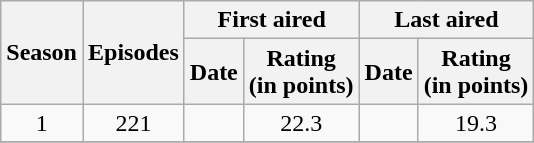<table class="wikitable" style="text-align: center">
<tr>
<th scope="col" rowspan="2">Season</th>
<th scope="col" rowspan="2" colspan="1">Episodes</th>
<th scope="col" colspan="2">First aired</th>
<th scope="col" colspan="2">Last aired</th>
</tr>
<tr>
<th scope="col">Date</th>
<th scope="col">Rating<br>(in points)</th>
<th scope="col">Date</th>
<th scope="col">Rating<br>(in points)</th>
</tr>
<tr>
<td>1</td>
<td>221</td>
<td></td>
<td>22.3</td>
<td></td>
<td>19.3</td>
</tr>
<tr>
</tr>
</table>
